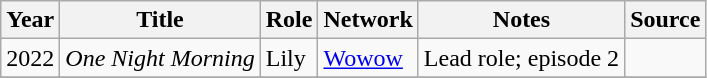<table class="wikitable">
<tr>
<th>Year</th>
<th>Title</th>
<th>Role</th>
<th>Network</th>
<th>Notes</th>
<th>Source</th>
</tr>
<tr>
<td>2022</td>
<td><em>One Night Morning</em></td>
<td>Lily</td>
<td><a href='#'>Wowow</a></td>
<td>Lead role; episode 2</td>
<td></td>
</tr>
<tr>
</tr>
</table>
